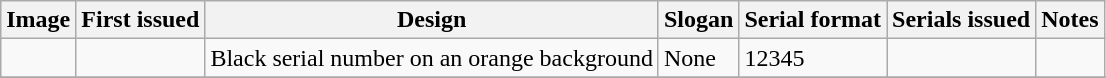<table class="wikitable">
<tr>
<th>Image</th>
<th>First issued</th>
<th>Design</th>
<th>Slogan</th>
<th>Serial format</th>
<th>Serials issued</th>
<th>Notes</th>
</tr>
<tr>
<td></td>
<td></td>
<td>Black serial number on an orange background</td>
<td>None</td>
<td>12345</td>
<td></td>
<td></td>
</tr>
<tr>
</tr>
</table>
